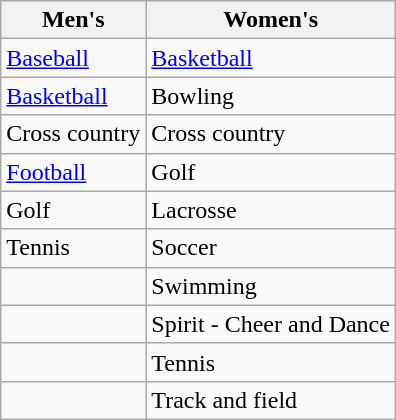<table class="wikitable">
<tr>
<th>Men's</th>
<th>Women's</th>
</tr>
<tr>
<td><a href='#'>Baseball</a></td>
<td><a href='#'>Basketball</a></td>
</tr>
<tr>
<td><a href='#'>Basketball</a></td>
<td>Bowling</td>
</tr>
<tr>
<td>Cross country</td>
<td>Cross country</td>
</tr>
<tr>
<td><a href='#'>Football</a></td>
<td>Golf</td>
</tr>
<tr>
<td>Golf</td>
<td>Lacrosse</td>
</tr>
<tr>
<td>Tennis</td>
<td>Soccer</td>
</tr>
<tr>
<td></td>
<td>Swimming</td>
</tr>
<tr>
<td></td>
<td>Spirit - Cheer and Dance</td>
</tr>
<tr>
<td></td>
<td>Tennis</td>
</tr>
<tr>
<td></td>
<td>Track and field</td>
</tr>
</table>
